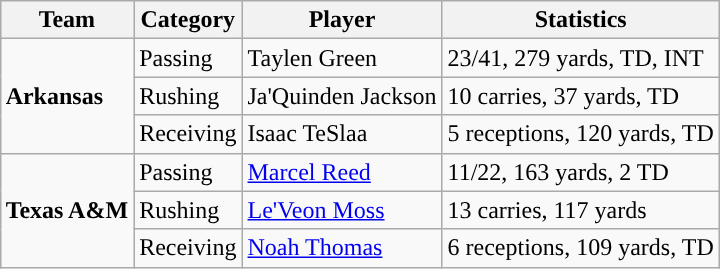<table class="wikitable" style="float: right;">
<tr>
<th>Team</th>
<th>Category</th>
<th>Player</th>
<th>Statistics</th>
</tr>
<tr>
<td rowspan=3><strong>Arkansas</strong></td>
<td>Passing</td>
<td>Taylen Green</td>
<td>23/41, 279 yards, TD, INT</td>
</tr>
<tr>
<td>Rushing</td>
<td>Ja'Quinden Jackson</td>
<td>10 carries, 37 yards, TD</td>
</tr>
<tr>
<td>Receiving</td>
<td>Isaac TeSlaa</td>
<td>5 receptions, 120 yards, TD</td>
</tr>
<tr>
<td rowspan=3><strong>Texas A&M</strong></td>
<td>Passing</td>
<td><a href='#'>Marcel Reed</a></td>
<td>11/22, 163 yards, 2 TD</td>
</tr>
<tr>
<td>Rushing</td>
<td><a href='#'>Le'Veon Moss</a></td>
<td>13 carries, 117 yards</td>
</tr>
<tr>
<td>Receiving</td>
<td><a href='#'>Noah Thomas</a></td>
<td>6 receptions, 109 yards, TD</td>
</tr>
</table>
